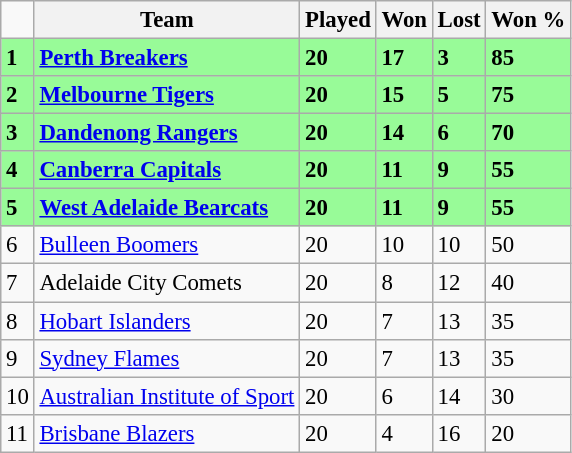<table class="wikitable" style="font-size:95%;">
<tr>
<td></td>
<th align=center><strong>Team</strong></th>
<th align=center><strong>Played</strong></th>
<th align=center><strong>Won</strong></th>
<th align=center><strong>Lost</strong></th>
<th align=center><strong>Won %</strong></th>
</tr>
<tr>
<td bgcolor="#98FB98"><strong>1</strong></td>
<td bgcolor="#98FB98"><strong><a href='#'>Perth Breakers</a></strong></td>
<td bgcolor="#98FB98"><strong>20</strong></td>
<td bgcolor="#98FB98"><strong>17</strong></td>
<td bgcolor="#98FB98"><strong>3</strong></td>
<td bgcolor="#98FB98"><strong>85</strong></td>
</tr>
<tr>
<td bgcolor="#98FB98"><strong>2</strong></td>
<td bgcolor="#98FB98"><strong><a href='#'>Melbourne Tigers</a></strong></td>
<td bgcolor="#98FB98"><strong>20</strong></td>
<td bgcolor="#98FB98"><strong>15</strong></td>
<td bgcolor="#98FB98"><strong>5</strong></td>
<td bgcolor="#98FB98"><strong>75</strong></td>
</tr>
<tr>
<td bgcolor="#98FB98"><strong>3</strong></td>
<td bgcolor="#98FB98"><strong><a href='#'>Dandenong Rangers</a></strong></td>
<td bgcolor="#98FB98"><strong>20</strong></td>
<td bgcolor="#98FB98"><strong>14</strong></td>
<td bgcolor="#98FB98"><strong>6</strong></td>
<td bgcolor="#98FB98"><strong>70</strong></td>
</tr>
<tr>
<td bgcolor="#98FB98"><strong>4</strong></td>
<td bgcolor="#98FB98"><strong><a href='#'>Canberra Capitals</a></strong></td>
<td bgcolor="#98FB98"><strong>20</strong></td>
<td bgcolor="#98FB98"><strong>11</strong></td>
<td bgcolor="#98FB98"><strong>9</strong></td>
<td bgcolor="#98FB98"><strong>55</strong></td>
</tr>
<tr>
<td bgcolor="#98FB98"><strong>5</strong></td>
<td bgcolor="#98FB98"><strong><a href='#'>West Adelaide Bearcats</a></strong></td>
<td bgcolor="#98FB98"><strong>20</strong></td>
<td bgcolor="#98FB98"><strong>11</strong></td>
<td bgcolor="#98FB98"><strong>9</strong></td>
<td bgcolor="#98FB98"><strong>55</strong></td>
</tr>
<tr>
<td>6</td>
<td><a href='#'>Bulleen Boomers</a></td>
<td>20</td>
<td>10</td>
<td>10</td>
<td>50</td>
</tr>
<tr>
<td>7</td>
<td>Adelaide City Comets</td>
<td>20</td>
<td>8</td>
<td>12</td>
<td>40</td>
</tr>
<tr>
<td>8</td>
<td><a href='#'>Hobart Islanders</a></td>
<td>20</td>
<td>7</td>
<td>13</td>
<td>35</td>
</tr>
<tr>
<td>9</td>
<td><a href='#'>Sydney Flames</a></td>
<td>20</td>
<td>7</td>
<td>13</td>
<td>35</td>
</tr>
<tr>
<td>10</td>
<td><a href='#'>Australian Institute of Sport</a></td>
<td>20</td>
<td>6</td>
<td>14</td>
<td>30</td>
</tr>
<tr>
<td>11</td>
<td><a href='#'>Brisbane Blazers</a></td>
<td>20</td>
<td>4</td>
<td>16</td>
<td>20</td>
</tr>
</table>
